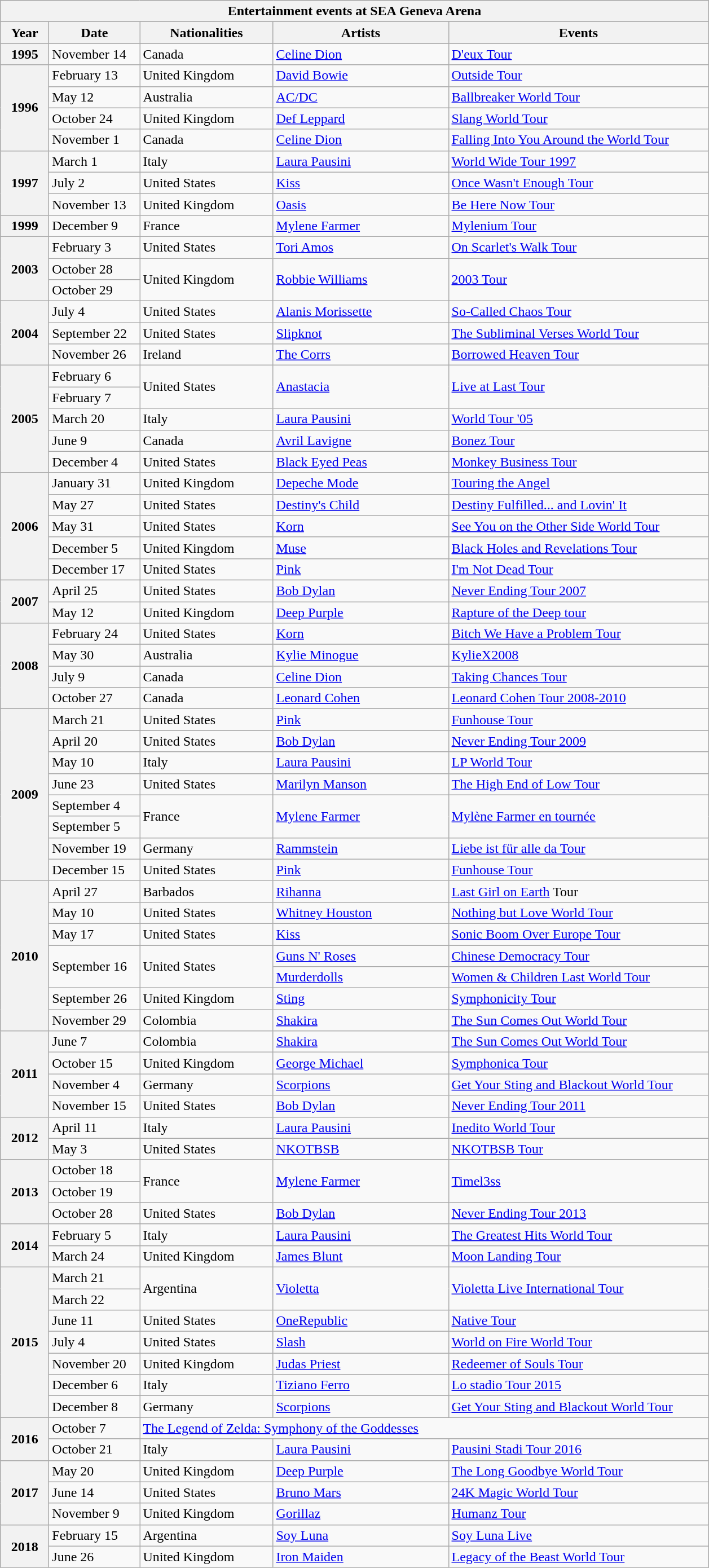<table class="wikitable collapsible collapsed">
<tr>
<th colspan=5>Entertainment events at SEA Geneva Arena</th>
</tr>
<tr>
<th width=50>Year</th>
<th width=100>Date</th>
<th width=150>Nationalities</th>
<th width=200>Artists</th>
<th width=300>Events</th>
</tr>
<tr>
<th>1995</th>
<td>November 14</td>
<td>Canada</td>
<td><a href='#'>Celine Dion</a></td>
<td><a href='#'>D'eux Tour</a></td>
</tr>
<tr>
<th rowspan="4">1996</th>
<td>February 13</td>
<td>United Kingdom</td>
<td><a href='#'>David Bowie</a></td>
<td><a href='#'>Outside Tour</a></td>
</tr>
<tr>
<td>May 12</td>
<td>Australia</td>
<td><a href='#'>AC/DC</a></td>
<td><a href='#'>Ballbreaker World Tour</a></td>
</tr>
<tr>
<td>October 24</td>
<td>United Kingdom</td>
<td><a href='#'>Def Leppard</a></td>
<td><a href='#'>Slang World Tour</a></td>
</tr>
<tr>
<td>November 1</td>
<td>Canada</td>
<td><a href='#'>Celine Dion</a></td>
<td><a href='#'>Falling Into You Around the World Tour</a></td>
</tr>
<tr>
<th rowspan="3">1997</th>
<td>March 1</td>
<td>Italy</td>
<td><a href='#'>Laura Pausini</a></td>
<td><a href='#'>World Wide Tour 1997</a></td>
</tr>
<tr>
<td>July 2</td>
<td>United States</td>
<td><a href='#'>Kiss</a></td>
<td><a href='#'>Once Wasn't Enough Tour</a></td>
</tr>
<tr>
<td>November 13</td>
<td>United Kingdom</td>
<td><a href='#'>Oasis</a></td>
<td><a href='#'>Be Here Now Tour</a></td>
</tr>
<tr>
<th>1999</th>
<td>December 9</td>
<td>France</td>
<td><a href='#'>Mylene Farmer</a></td>
<td><a href='#'>Mylenium Tour</a></td>
</tr>
<tr>
<th rowspan="3">2003</th>
<td>February 3</td>
<td>United States</td>
<td><a href='#'>Tori Amos</a></td>
<td><a href='#'>On Scarlet's Walk Tour</a></td>
</tr>
<tr>
<td>October 28</td>
<td rowspan=2>United Kingdom</td>
<td rowspan=2><a href='#'>Robbie Williams</a></td>
<td rowspan=2><a href='#'>2003 Tour</a></td>
</tr>
<tr>
<td>October 29</td>
</tr>
<tr>
<th rowspan="3">2004</th>
<td>July 4</td>
<td>United States</td>
<td><a href='#'>Alanis Morissette</a></td>
<td><a href='#'>So-Called Chaos Tour</a></td>
</tr>
<tr>
<td>September 22</td>
<td>United States</td>
<td><a href='#'>Slipknot</a></td>
<td><a href='#'>The Subliminal Verses World Tour</a></td>
</tr>
<tr>
<td>November 26</td>
<td>Ireland</td>
<td><a href='#'>The Corrs</a></td>
<td><a href='#'>Borrowed Heaven Tour</a></td>
</tr>
<tr>
<th rowspan="5">2005</th>
<td>February 6</td>
<td rowspan=2>United States</td>
<td rowspan=2><a href='#'>Anastacia</a></td>
<td rowspan=2><a href='#'>Live at Last Tour</a></td>
</tr>
<tr>
<td>February 7</td>
</tr>
<tr>
<td>March 20</td>
<td>Italy</td>
<td><a href='#'>Laura Pausini</a></td>
<td><a href='#'>World Tour '05</a></td>
</tr>
<tr>
<td>June 9</td>
<td>Canada</td>
<td><a href='#'>Avril Lavigne</a></td>
<td><a href='#'>Bonez Tour</a></td>
</tr>
<tr>
<td>December 4</td>
<td>United States</td>
<td><a href='#'>Black Eyed Peas</a></td>
<td><a href='#'>Monkey Business Tour</a></td>
</tr>
<tr>
<th rowspan="5">2006</th>
<td>January 31</td>
<td>United Kingdom</td>
<td><a href='#'>Depeche Mode</a></td>
<td><a href='#'>Touring the Angel</a></td>
</tr>
<tr>
<td>May 27</td>
<td>United States</td>
<td><a href='#'>Destiny's Child</a></td>
<td><a href='#'>Destiny Fulfilled... and Lovin' It</a></td>
</tr>
<tr>
<td>May 31</td>
<td>United States</td>
<td><a href='#'>Korn</a></td>
<td><a href='#'>See You on the Other Side World Tour</a></td>
</tr>
<tr>
<td>December 5</td>
<td>United Kingdom</td>
<td><a href='#'>Muse</a></td>
<td><a href='#'>Black Holes and Revelations Tour</a></td>
</tr>
<tr>
<td>December 17</td>
<td>United States</td>
<td><a href='#'>Pink</a></td>
<td><a href='#'>I'm Not Dead Tour</a></td>
</tr>
<tr>
<th rowspan="2">2007</th>
<td>April 25</td>
<td>United States</td>
<td><a href='#'>Bob Dylan</a></td>
<td><a href='#'>Never Ending Tour 2007</a></td>
</tr>
<tr>
<td>May 12</td>
<td>United Kingdom</td>
<td><a href='#'>Deep Purple</a></td>
<td><a href='#'>Rapture of the Deep tour</a></td>
</tr>
<tr>
<th rowspan="4">2008</th>
<td>February 24</td>
<td>United States</td>
<td><a href='#'>Korn</a></td>
<td><a href='#'>Bitch We Have a Problem Tour</a></td>
</tr>
<tr>
<td>May 30</td>
<td>Australia</td>
<td><a href='#'>Kylie Minogue</a></td>
<td><a href='#'>KylieX2008</a></td>
</tr>
<tr>
<td>July 9</td>
<td>Canada</td>
<td><a href='#'>Celine Dion</a></td>
<td><a href='#'>Taking Chances Tour</a></td>
</tr>
<tr>
<td>October 27</td>
<td>Canada</td>
<td><a href='#'>Leonard Cohen</a></td>
<td><a href='#'>Leonard Cohen Tour 2008-2010</a></td>
</tr>
<tr>
<th rowspan="8">2009</th>
<td>March 21</td>
<td>United States</td>
<td><a href='#'>Pink</a></td>
<td><a href='#'>Funhouse Tour</a></td>
</tr>
<tr>
<td>April 20</td>
<td>United States</td>
<td><a href='#'>Bob Dylan</a></td>
<td><a href='#'>Never Ending Tour 2009</a></td>
</tr>
<tr>
<td>May 10</td>
<td>Italy</td>
<td><a href='#'>Laura Pausini</a></td>
<td><a href='#'>LP World Tour</a></td>
</tr>
<tr>
<td>June 23</td>
<td>United States</td>
<td><a href='#'>Marilyn Manson</a></td>
<td><a href='#'>The High End of Low Tour</a></td>
</tr>
<tr>
<td>September 4</td>
<td rowspan=2>France</td>
<td rowspan=2><a href='#'>Mylene Farmer</a></td>
<td rowspan=2><a href='#'>Mylène Farmer en tournée</a></td>
</tr>
<tr>
<td>September 5</td>
</tr>
<tr>
<td>November 19</td>
<td>Germany</td>
<td><a href='#'>Rammstein</a></td>
<td><a href='#'>Liebe ist für alle da Tour</a></td>
</tr>
<tr>
<td>December 15</td>
<td>United States</td>
<td><a href='#'>Pink</a></td>
<td><a href='#'>Funhouse Tour</a></td>
</tr>
<tr>
<th rowspan="7">2010</th>
<td>April 27</td>
<td>Barbados</td>
<td><a href='#'>Rihanna</a></td>
<td><a href='#'>Last Girl on Earth</a> Tour</td>
</tr>
<tr>
<td>May 10</td>
<td>United States</td>
<td><a href='#'>Whitney Houston</a></td>
<td><a href='#'>Nothing but Love World Tour</a></td>
</tr>
<tr>
<td>May 17</td>
<td>United States</td>
<td><a href='#'>Kiss</a></td>
<td><a href='#'>Sonic Boom Over Europe Tour</a></td>
</tr>
<tr>
<td rowspan="2">September 16</td>
<td rowspan="2">United States</td>
<td><a href='#'>Guns N' Roses</a></td>
<td><a href='#'>Chinese Democracy Tour</a></td>
</tr>
<tr>
<td><a href='#'>Murderdolls</a></td>
<td><a href='#'>Women & Children Last World Tour</a></td>
</tr>
<tr>
<td>September 26</td>
<td>United Kingdom</td>
<td><a href='#'>Sting</a></td>
<td><a href='#'>Symphonicity Tour</a></td>
</tr>
<tr>
<td>November 29</td>
<td>Colombia</td>
<td><a href='#'>Shakira</a></td>
<td><a href='#'>The Sun Comes Out World Tour</a></td>
</tr>
<tr>
<th rowspan="4">2011</th>
<td>June 7</td>
<td>Colombia</td>
<td><a href='#'>Shakira</a></td>
<td><a href='#'>The Sun Comes Out World Tour</a></td>
</tr>
<tr>
<td>October 15</td>
<td>United Kingdom</td>
<td><a href='#'>George Michael</a></td>
<td><a href='#'>Symphonica Tour</a></td>
</tr>
<tr>
<td>November 4</td>
<td>Germany</td>
<td><a href='#'>Scorpions</a></td>
<td><a href='#'>Get Your Sting and Blackout World Tour</a></td>
</tr>
<tr>
<td>November 15</td>
<td>United States</td>
<td><a href='#'>Bob Dylan</a></td>
<td><a href='#'>Never Ending Tour 2011</a></td>
</tr>
<tr>
<th rowspan="2">2012</th>
<td>April 11</td>
<td>Italy</td>
<td><a href='#'>Laura Pausini</a></td>
<td><a href='#'>Inedito World Tour</a></td>
</tr>
<tr>
<td>May 3</td>
<td>United States</td>
<td><a href='#'>NKOTBSB</a></td>
<td><a href='#'>NKOTBSB Tour</a></td>
</tr>
<tr>
<th rowspan="3">2013</th>
<td>October 18</td>
<td rowspan=2>France</td>
<td rowspan=2><a href='#'>Mylene Farmer</a></td>
<td rowspan=2><a href='#'>Timel3ss</a></td>
</tr>
<tr>
<td>October 19</td>
</tr>
<tr>
<td>October 28</td>
<td>United States</td>
<td><a href='#'>Bob Dylan</a></td>
<td><a href='#'>Never Ending Tour 2013</a></td>
</tr>
<tr>
<th rowspan="2">2014</th>
<td>February 5</td>
<td>Italy</td>
<td><a href='#'>Laura Pausini</a></td>
<td><a href='#'>The Greatest Hits World Tour</a></td>
</tr>
<tr>
<td>March 24</td>
<td>United Kingdom</td>
<td><a href='#'>James Blunt</a></td>
<td><a href='#'>Moon Landing Tour</a></td>
</tr>
<tr>
<th rowspan="7">2015</th>
<td>March 21</td>
<td rowspan="2">Argentina</td>
<td rowspan="2"><a href='#'>Violetta</a></td>
<td rowspan="2"><a href='#'>Violetta Live International Tour</a></td>
</tr>
<tr>
<td>March 22</td>
</tr>
<tr>
<td>June 11</td>
<td>United States</td>
<td><a href='#'>OneRepublic</a></td>
<td><a href='#'>Native Tour</a></td>
</tr>
<tr>
<td>July 4</td>
<td>United States</td>
<td><a href='#'>Slash</a></td>
<td><a href='#'>World on Fire World Tour</a></td>
</tr>
<tr>
<td>November 20</td>
<td>United Kingdom</td>
<td><a href='#'>Judas Priest</a></td>
<td><a href='#'>Redeemer of Souls Tour</a></td>
</tr>
<tr>
<td>December 6</td>
<td>Italy</td>
<td><a href='#'>Tiziano Ferro</a></td>
<td><a href='#'>Lo stadio Tour 2015</a></td>
</tr>
<tr>
<td>December 8</td>
<td>Germany</td>
<td><a href='#'>Scorpions</a></td>
<td><a href='#'>Get Your Sting and Blackout World Tour</a></td>
</tr>
<tr>
<th rowspan="2">2016</th>
<td>October 7</td>
<td colspan="3"><a href='#'>The Legend of Zelda: Symphony of the Goddesses</a></td>
</tr>
<tr>
<td>October 21</td>
<td>Italy</td>
<td><a href='#'>Laura Pausini</a></td>
<td><a href='#'>Pausini Stadi Tour 2016</a></td>
</tr>
<tr>
<th rowspan="3">2017</th>
<td>May 20</td>
<td>United Kingdom</td>
<td><a href='#'>Deep Purple</a></td>
<td><a href='#'>The Long Goodbye World Tour</a></td>
</tr>
<tr>
<td>June 14</td>
<td>United States</td>
<td><a href='#'>Bruno Mars</a></td>
<td><a href='#'>24K Magic World Tour</a></td>
</tr>
<tr>
<td>November 9</td>
<td>United Kingdom</td>
<td><a href='#'>Gorillaz</a></td>
<td><a href='#'>Humanz Tour</a></td>
</tr>
<tr>
<th rowspan="2">2018</th>
<td>February 15</td>
<td>Argentina</td>
<td><a href='#'>Soy Luna</a></td>
<td><a href='#'>Soy Luna Live</a></td>
</tr>
<tr>
<td>June 26</td>
<td>United Kingdom</td>
<td><a href='#'>Iron Maiden</a></td>
<td><a href='#'>Legacy of the Beast World Tour</a></td>
</tr>
</table>
